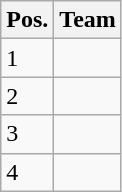<table class="wikitable">
<tr>
<th>Pos.</th>
<th>Team</th>
</tr>
<tr>
<td>1</td>
<td></td>
</tr>
<tr>
<td>2</td>
<td></td>
</tr>
<tr>
<td>3</td>
<td></td>
</tr>
<tr>
<td>4</td>
<td></td>
</tr>
</table>
